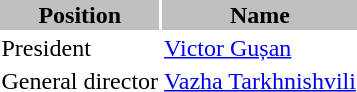<table class="toccolours">
<tr>
<th style="background:silver;">Position</th>
<th style="background:silver;">Name</th>
</tr>
<tr>
<td>President</td>
<td> <a href='#'>Victor Gușan</a></td>
</tr>
<tr>
<td>General director</td>
<td> <a href='#'>Vazha Tarkhnishvili</a></td>
</tr>
</table>
